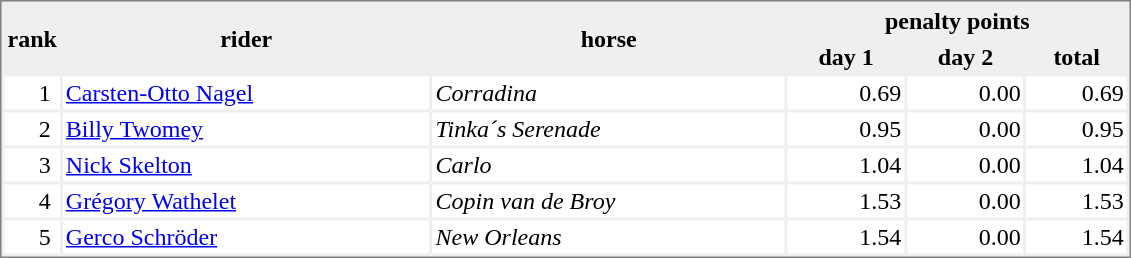<table style="border:1px solid #808080; background-color:#EFEFEF;" cellspacing="2" cellpadding="2">
<tr style="background-color:#EFEFEF;">
<th rowspan=2 width="5%">rank</th>
<th rowspan=2>rider</th>
<th rowspan=2>horse</th>
<th colspan=3>penalty points</th>
</tr>
<tr>
<th>day 1</th>
<th>day 2</th>
<th>total</th>
</tr>
<tr valign="top" style="background-color:#FFFFFF;">
<td align="right">1 </td>
<td> <a href='#'>Carsten-Otto Nagel</a></td>
<td><em>Corradina</em></td>
<td align="right">0.69</td>
<td align="right">0.00</td>
<td align="right">0.69</td>
</tr>
<tr valign="top" style="background-color:#FFFFFF;">
<td align="right">2 </td>
<td> <a href='#'>Billy Twomey</a></td>
<td><em>Tinka´s Serenade</em></td>
<td align="right">0.95</td>
<td align="right">0.00</td>
<td align="right">0.95</td>
</tr>
<tr valign="top" style="background-color:#FFFFFF;">
<td align="right">3 </td>
<td> <a href='#'>Nick Skelton</a></td>
<td><em>Carlo</em></td>
<td align="right">1.04</td>
<td align="right">0.00</td>
<td align="right">1.04</td>
</tr>
<tr valign="top" style="background-color:#FFFFFF;">
<td align="right">4 </td>
<td> <a href='#'>Grégory Wathelet</a></td>
<td><em>Copin van de Broy</em></td>
<td align="right">1.53</td>
<td align="right">0.00</td>
<td align="right">1.53</td>
</tr>
<tr valign="top" style="background-color:#FFFFFF;">
<td align="right">5 </td>
<td> <a href='#'>Gerco Schröder</a></td>
<td><em>New Orleans</em></td>
<td align="right">1.54</td>
<td align="right">0.00</td>
<td align="right">1.54</td>
</tr>
</table>
